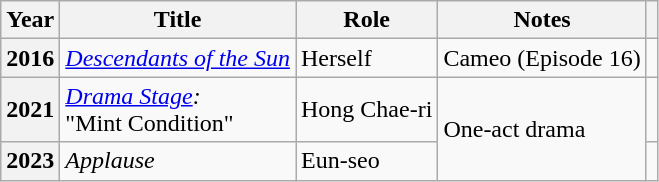<table class="wikitable plainrowheaders sortable">
<tr>
<th scope="col">Year</th>
<th scope="col">Title</th>
<th scope="col">Role</th>
<th scope="col">Notes</th>
<th scope="col" class="unsortable"></th>
</tr>
<tr>
<th scope="row">2016</th>
<td><em><a href='#'>Descendants of the Sun</a></em></td>
<td>Herself</td>
<td>Cameo (Episode 16)</td>
<td style="text-align:center"></td>
</tr>
<tr>
<th scope="row">2021</th>
<td><em><a href='#'>Drama Stage</a>:</em><br>"Mint Condition"</td>
<td>Hong Chae-ri</td>
<td rowspan="2">One-act drama</td>
<td style="text-align:center"></td>
</tr>
<tr>
<th scope="row">2023</th>
<td><em>Applause</em></td>
<td>Eun-seo</td>
<td style="text-align:center"></td>
</tr>
</table>
